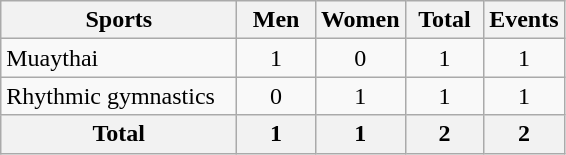<table class="wikitable sortable" style="text-align:center;">
<tr>
<th width=150>Sports</th>
<th width=45>Men</th>
<th width=45>Women</th>
<th width=45>Total</th>
<th width=45>Events</th>
</tr>
<tr>
<td align=left>Muaythai</td>
<td>1</td>
<td>0</td>
<td>1</td>
<td>1</td>
</tr>
<tr>
<td align=left>Rhythmic gymnastics</td>
<td>0</td>
<td>1</td>
<td>1</td>
<td>1</td>
</tr>
<tr class="sortbottom">
<th>Total</th>
<th>1</th>
<th>1</th>
<th>2</th>
<th>2</th>
</tr>
</table>
